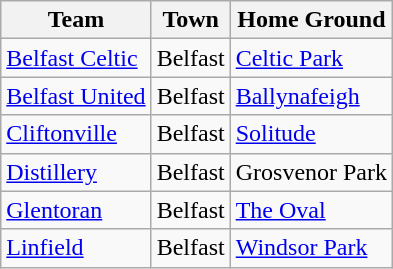<table class="wikitable sortable">
<tr>
<th>Team</th>
<th>Town</th>
<th>Home Ground</th>
</tr>
<tr>
<td><a href='#'>Belfast Celtic</a></td>
<td>Belfast</td>
<td><a href='#'>Celtic Park</a></td>
</tr>
<tr>
<td><a href='#'>Belfast United</a></td>
<td>Belfast</td>
<td><a href='#'>Ballynafeigh</a></td>
</tr>
<tr>
<td><a href='#'>Cliftonville</a></td>
<td>Belfast</td>
<td><a href='#'>Solitude</a></td>
</tr>
<tr>
<td><a href='#'>Distillery</a></td>
<td>Belfast</td>
<td>Grosvenor Park</td>
</tr>
<tr>
<td><a href='#'>Glentoran</a></td>
<td>Belfast</td>
<td><a href='#'>The Oval</a></td>
</tr>
<tr>
<td><a href='#'>Linfield</a></td>
<td>Belfast</td>
<td><a href='#'>Windsor Park</a></td>
</tr>
</table>
